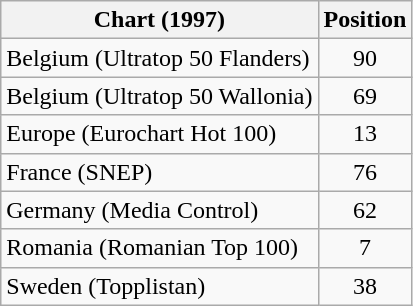<table class="wikitable sortable">
<tr>
<th>Chart (1997)</th>
<th>Position</th>
</tr>
<tr>
<td>Belgium (Ultratop 50 Flanders)</td>
<td align="center">90</td>
</tr>
<tr>
<td>Belgium (Ultratop 50 Wallonia)</td>
<td align="center">69</td>
</tr>
<tr>
<td>Europe (Eurochart Hot 100)</td>
<td align="center">13</td>
</tr>
<tr>
<td>France (SNEP)</td>
<td align="center">76</td>
</tr>
<tr>
<td>Germany (Media Control)</td>
<td align="center">62</td>
</tr>
<tr>
<td>Romania (Romanian Top 100)</td>
<td align="center">7</td>
</tr>
<tr>
<td>Sweden (Topplistan)</td>
<td align="center">38</td>
</tr>
</table>
